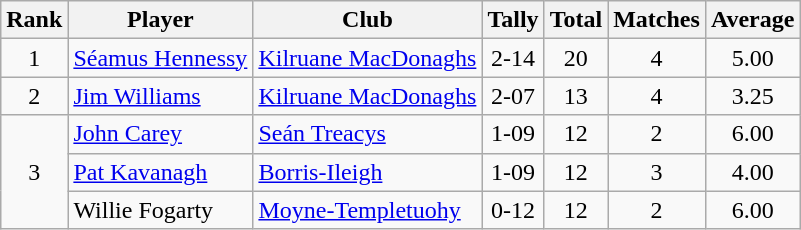<table class="wikitable">
<tr>
<th>Rank</th>
<th>Player</th>
<th>Club</th>
<th>Tally</th>
<th>Total</th>
<th>Matches</th>
<th>Average</th>
</tr>
<tr>
<td rowspan="1" style="text-align:center;">1</td>
<td><a href='#'>Séamus Hennessy</a></td>
<td><a href='#'>Kilruane MacDonaghs</a></td>
<td align=center>2-14</td>
<td align=center>20</td>
<td align=center>4</td>
<td align=center>5.00</td>
</tr>
<tr>
<td rowspan="1" style="text-align:center;">2</td>
<td><a href='#'>Jim Williams</a></td>
<td><a href='#'>Kilruane MacDonaghs</a></td>
<td align=center>2-07</td>
<td align=center>13</td>
<td align=center>4</td>
<td align=center>3.25</td>
</tr>
<tr>
<td rowspan="3" style="text-align:center;">3</td>
<td><a href='#'>John Carey</a></td>
<td><a href='#'>Seán Treacys</a></td>
<td align=center>1-09</td>
<td align=center>12</td>
<td align=center>2</td>
<td align=center>6.00</td>
</tr>
<tr>
<td><a href='#'>Pat Kavanagh</a></td>
<td><a href='#'>Borris-Ileigh</a></td>
<td align=center>1-09</td>
<td align=center>12</td>
<td align=center>3</td>
<td align=center>4.00</td>
</tr>
<tr>
<td>Willie Fogarty</td>
<td><a href='#'>Moyne-Templetuohy</a></td>
<td align=center>0-12</td>
<td align=center>12</td>
<td align=center>2</td>
<td align=center>6.00</td>
</tr>
</table>
